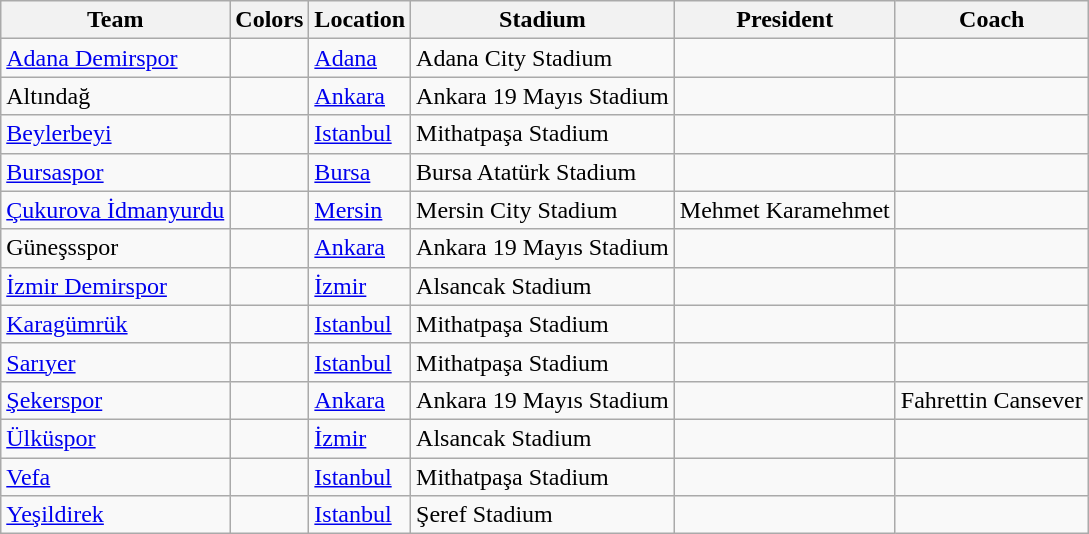<table class="wikitable sortable">
<tr>
<th>Team</th>
<th>Colors</th>
<th>Location</th>
<th>Stadium</th>
<th>President</th>
<th>Coach</th>
</tr>
<tr>
<td><a href='#'>Adana Demirspor</a></td>
<td></td>
<td><a href='#'>Adana</a></td>
<td>Adana City Stadium</td>
<td></td>
<td></td>
</tr>
<tr>
<td>Altındağ</td>
<td></td>
<td><a href='#'>Ankara</a></td>
<td>Ankara 19 Mayıs Stadium</td>
<td></td>
<td></td>
</tr>
<tr>
<td><a href='#'>Beylerbeyi</a></td>
<td></td>
<td><a href='#'>Istanbul</a></td>
<td>Mithatpaşa Stadium</td>
<td></td>
<td></td>
</tr>
<tr>
<td><a href='#'>Bursaspor</a></td>
<td></td>
<td><a href='#'>Bursa</a></td>
<td>Bursa Atatürk Stadium</td>
<td></td>
<td></td>
</tr>
<tr>
<td><a href='#'>Çukurova İdmanyurdu</a></td>
<td></td>
<td><a href='#'>Mersin</a></td>
<td>Mersin City Stadium</td>
<td>Mehmet Karamehmet</td>
<td></td>
</tr>
<tr>
<td>Güneşsspor</td>
<td></td>
<td><a href='#'>Ankara</a></td>
<td>Ankara 19 Mayıs Stadium</td>
<td></td>
<td></td>
</tr>
<tr>
<td><a href='#'>İzmir Demirspor</a></td>
<td></td>
<td><a href='#'>İzmir</a></td>
<td>Alsancak Stadium</td>
<td></td>
<td></td>
</tr>
<tr>
<td><a href='#'>Karagümrük</a></td>
<td></td>
<td><a href='#'>Istanbul</a></td>
<td>Mithatpaşa Stadium</td>
<td></td>
<td></td>
</tr>
<tr>
<td><a href='#'>Sarıyer</a></td>
<td></td>
<td><a href='#'>Istanbul</a></td>
<td>Mithatpaşa Stadium</td>
<td></td>
<td></td>
</tr>
<tr>
<td><a href='#'>Şekerspor</a></td>
<td></td>
<td><a href='#'>Ankara</a></td>
<td>Ankara 19 Mayıs Stadium</td>
<td></td>
<td>Fahrettin Cansever</td>
</tr>
<tr>
<td><a href='#'>Ülküspor</a></td>
<td></td>
<td><a href='#'>İzmir</a></td>
<td>Alsancak Stadium</td>
<td></td>
<td></td>
</tr>
<tr>
<td><a href='#'>Vefa</a></td>
<td></td>
<td><a href='#'>Istanbul</a></td>
<td>Mithatpaşa Stadium</td>
<td></td>
<td></td>
</tr>
<tr>
<td><a href='#'>Yeşildirek</a></td>
<td></td>
<td><a href='#'>Istanbul</a></td>
<td>Şeref Stadium</td>
<td></td>
<td></td>
</tr>
</table>
